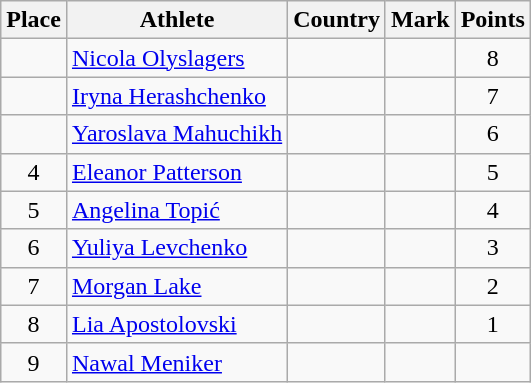<table class="wikitable">
<tr>
<th>Place</th>
<th>Athlete</th>
<th>Country</th>
<th>Mark</th>
<th>Points</th>
</tr>
<tr>
<td align=center></td>
<td><a href='#'>Nicola Olyslagers</a></td>
<td></td>
<td></td>
<td align=center>8</td>
</tr>
<tr>
<td align=center></td>
<td><a href='#'>Iryna Herashchenko</a></td>
<td></td>
<td></td>
<td align=center>7</td>
</tr>
<tr>
<td align=center></td>
<td><a href='#'>Yaroslava Mahuchikh</a></td>
<td></td>
<td></td>
<td align=center>6</td>
</tr>
<tr>
<td align=center>4</td>
<td><a href='#'>Eleanor Patterson</a></td>
<td></td>
<td></td>
<td align=center>5</td>
</tr>
<tr>
<td align=center>5</td>
<td><a href='#'>Angelina Topić</a></td>
<td></td>
<td></td>
<td align=center>4</td>
</tr>
<tr>
<td align=center>6</td>
<td><a href='#'>Yuliya Levchenko</a></td>
<td></td>
<td></td>
<td align=center>3</td>
</tr>
<tr>
<td align=center>7</td>
<td><a href='#'>Morgan Lake</a></td>
<td></td>
<td></td>
<td align=center>2</td>
</tr>
<tr>
<td align=center>8</td>
<td><a href='#'>Lia Apostolovski</a></td>
<td></td>
<td></td>
<td align=center>1</td>
</tr>
<tr>
<td align=center>9</td>
<td><a href='#'>Nawal Meniker</a></td>
<td></td>
<td></td>
<td align=center></td>
</tr>
</table>
